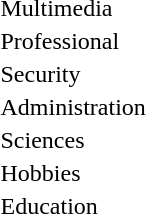<table>
<tr>
<td>Multimedia</td>
<td></td>
<td></td>
<td></td>
</tr>
<tr>
<td>Professional</td>
<td></td>
<td></td>
<td></td>
</tr>
<tr>
<td>Security</td>
<td></td>
<td></td>
<td></td>
</tr>
<tr>
<td>Administration</td>
<td></td>
<td></td>
<td></td>
</tr>
<tr>
<td>Sciences</td>
<td></td>
<td></td>
<td></td>
</tr>
<tr>
<td>Hobbies</td>
<td></td>
<td></td>
<td></td>
</tr>
<tr>
<td>Education</td>
<td></td>
<td></td>
<td></td>
</tr>
</table>
